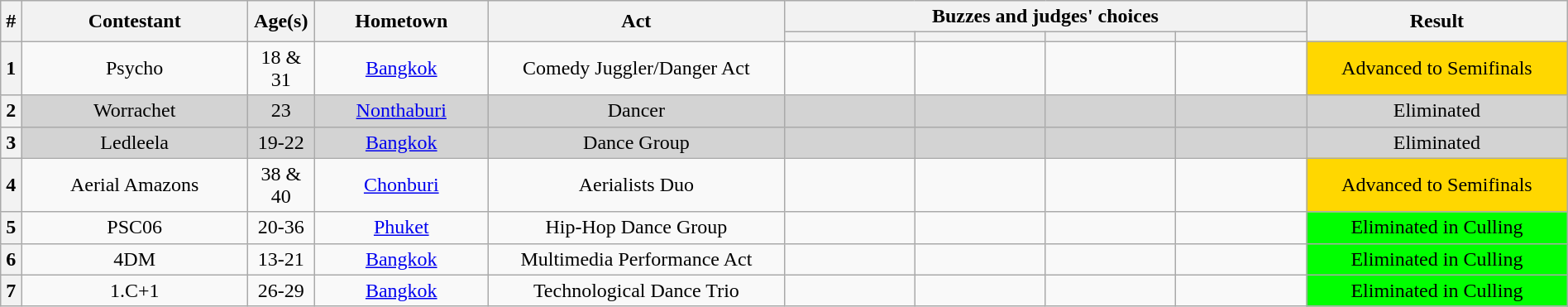<table class="wikitable sortable" style="width:100%; text-align:center;">
<tr>
<th scope="col" rowspan="2"  style="width:1%;">#</th>
<th scope="col" rowspan="2"  style="width:13%;">Contestant</th>
<th scope="col" rowspan="2"  data-sort-type="number" style="width:2%;">Age(s)</th>
<th scope="col" rowspan="2"  class="unsortable" style="width:10%;">Hometown</th>
<th scope="col" rowspan="2" class="unsortable"  style="width:17%;">Act</th>
<th scope="col" colspan="4" class="unsortable" style="width:30%;">Buzzes and judges' choices</th>
<th scope="col" rowspan="2" style="width:15%;">Result</th>
</tr>
<tr>
<th width="100"></th>
<th width="100"></th>
<th width="100"></th>
<th width="100"></th>
</tr>
<tr>
<th>1</th>
<td>Psycho</td>
<td>18 & 31</td>
<td><a href='#'>Bangkok</a></td>
<td>Comedy Juggler/Danger Act</td>
<td></td>
<td></td>
<td></td>
<td></td>
<td style="background:gold">Advanced to Semifinals</td>
</tr>
<tr bgcolor=lightgrey>
<th>2</th>
<td>Worrachet</td>
<td>23</td>
<td><a href='#'>Nonthaburi</a></td>
<td>Dancer</td>
<td></td>
<td></td>
<td></td>
<td></td>
<td style="background:">Eliminated</td>
</tr>
<tr bgcolor=lightgrey>
<th>3</th>
<td>Ledleela</td>
<td>19-22</td>
<td><a href='#'>Bangkok</a></td>
<td>Dance Group</td>
<td></td>
<td></td>
<td></td>
<td></td>
<td style="background:">Eliminated</td>
</tr>
<tr>
<th>4</th>
<td>Aerial Amazons</td>
<td>38 & 40</td>
<td><a href='#'>Chonburi</a></td>
<td>Aerialists Duo</td>
<td></td>
<td></td>
<td></td>
<td></td>
<td style="background:gold">Advanced to Semifinals</td>
</tr>
<tr>
<th>5</th>
<td>PSC06</td>
<td>20-36</td>
<td><a href='#'>Phuket</a></td>
<td>Hip-Hop Dance Group</td>
<td></td>
<td></td>
<td></td>
<td></td>
<td style="background:lime">Eliminated in Culling</td>
</tr>
<tr>
<th>6</th>
<td>4DM</td>
<td>13-21</td>
<td><a href='#'>Bangkok</a></td>
<td>Multimedia Performance Act</td>
<td></td>
<td></td>
<td></td>
<td></td>
<td style="background:lime">Eliminated in Culling</td>
</tr>
<tr>
<th>7</th>
<td>1.C+1</td>
<td>26-29</td>
<td><a href='#'>Bangkok</a></td>
<td>Technological Dance Trio</td>
<td></td>
<td></td>
<td></td>
<td></td>
<td style="background:lime">Eliminated in Culling</td>
</tr>
</table>
